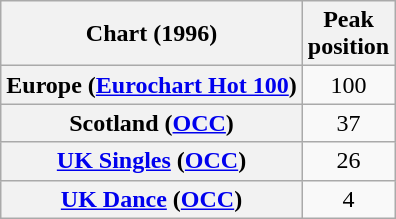<table class="wikitable sortable plainrowheaders" style="text-align:center">
<tr>
<th scope="col">Chart (1996)</th>
<th scope="col">Peak<br>position</th>
</tr>
<tr>
<th scope="row">Europe (<a href='#'>Eurochart Hot 100</a>)</th>
<td>100</td>
</tr>
<tr>
<th scope="row">Scotland (<a href='#'>OCC</a>)</th>
<td>37</td>
</tr>
<tr>
<th scope="row"><a href='#'>UK Singles</a> (<a href='#'>OCC</a>)</th>
<td>26</td>
</tr>
<tr>
<th scope="row"><a href='#'>UK Dance</a> (<a href='#'>OCC</a>)</th>
<td>4</td>
</tr>
</table>
